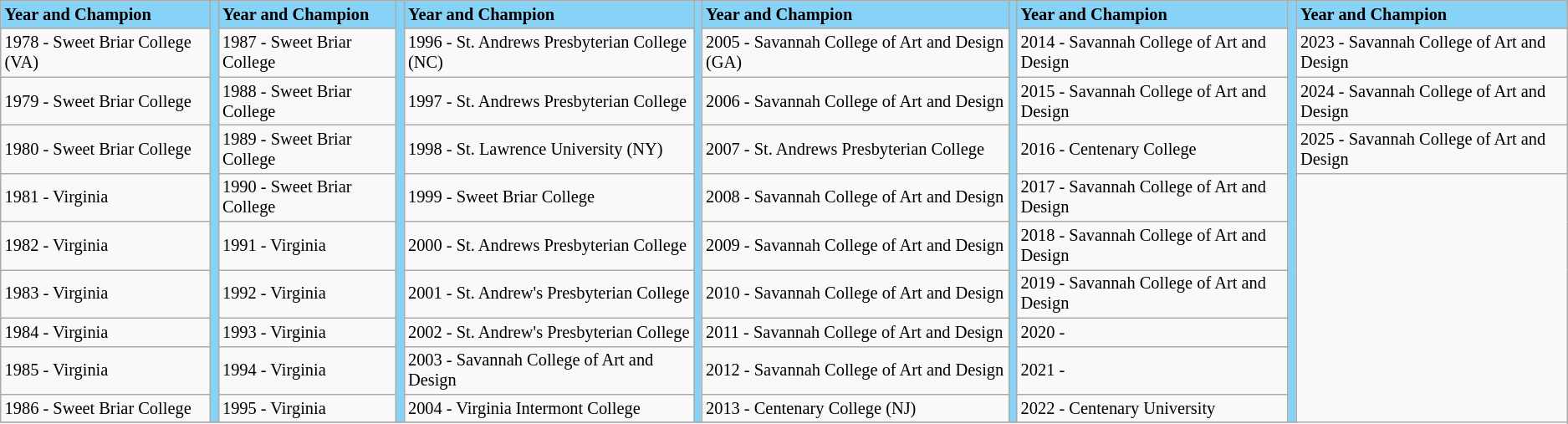<table class="wikitable" style="font-size:85%;">
<tr ! style="background-color: #87D3F8;">
<td><strong>Year and Champion</strong></td>
<td rowspan=10></td>
<td><strong>Year and Champion</strong></td>
<td rowspan=10></td>
<td><strong>Year and Champion</strong></td>
<td rowspan=10></td>
<td><strong>Year and Champion</strong></td>
<td rowspan=10></td>
<td><strong>Year and Champion</strong></td>
<td rowspan=10></td>
<td><strong>Year and Champion</strong></td>
</tr>
<tr --->
<td>1978 - Sweet Briar College (VA)</td>
<td>1987 - Sweet Briar College</td>
<td>1996 - St. Andrews Presbyterian College (NC)</td>
<td>2005 - Savannah College of Art and Design (GA)</td>
<td>2014 - Savannah College of Art and Design</td>
<td>2023 - Savannah College of Art and Design</td>
</tr>
<tr --->
<td>1979 - Sweet Briar College</td>
<td>1988 - Sweet Briar College</td>
<td>1997 - St. Andrews Presbyterian College</td>
<td>2006 - Savannah College of Art and Design</td>
<td>2015 - Savannah College of Art and Design</td>
<td>2024 - Savannah College of Art and Design</td>
</tr>
<tr --->
<td>1980 - Sweet Briar College</td>
<td>1989 - Sweet Briar College</td>
<td>1998 - St. Lawrence University (NY)</td>
<td>2007 - St. Andrews Presbyterian College</td>
<td>2016 - Centenary College</td>
<td>2025 - Savannah College of Art and Design</td>
</tr>
<tr --->
<td>1981 - Virginia</td>
<td>1990 - Sweet Briar College</td>
<td>1999 - Sweet Briar College</td>
<td>2008 - Savannah College of Art and Design</td>
<td>2017 - Savannah College of Art and Design</td>
</tr>
<tr --->
<td>1982 - Virginia</td>
<td>1991 - Virginia</td>
<td>2000 - St. Andrews Presbyterian College</td>
<td>2009 - Savannah College of Art and Design</td>
<td>2018 - Savannah College of Art and Design</td>
</tr>
<tr --->
<td>1983 - Virginia</td>
<td>1992 - Virginia</td>
<td>2001 - St. Andrew's Presbyterian College</td>
<td>2010 - Savannah College of Art and Design</td>
<td>2019 - Savannah College of Art and Design</td>
</tr>
<tr --->
<td>1984 - Virginia</td>
<td>1993 - Virginia</td>
<td>2002 - St. Andrew's Presbyterian College</td>
<td>2011 - Savannah College of Art and Design</td>
<td>2020 -</td>
</tr>
<tr --->
<td>1985 - Virginia</td>
<td>1994 - Virginia</td>
<td>2003 - Savannah College of Art and Design</td>
<td>2012 - Savannah College of Art and Design</td>
<td>2021 -</td>
</tr>
<tr --->
<td>1986 - Sweet Briar College</td>
<td>1995 - Virginia</td>
<td>2004 - Virginia Intermont College</td>
<td>2013 - Centenary College (NJ)</td>
<td>2022 - Centenary University</td>
</tr>
<tr --->
</tr>
</table>
